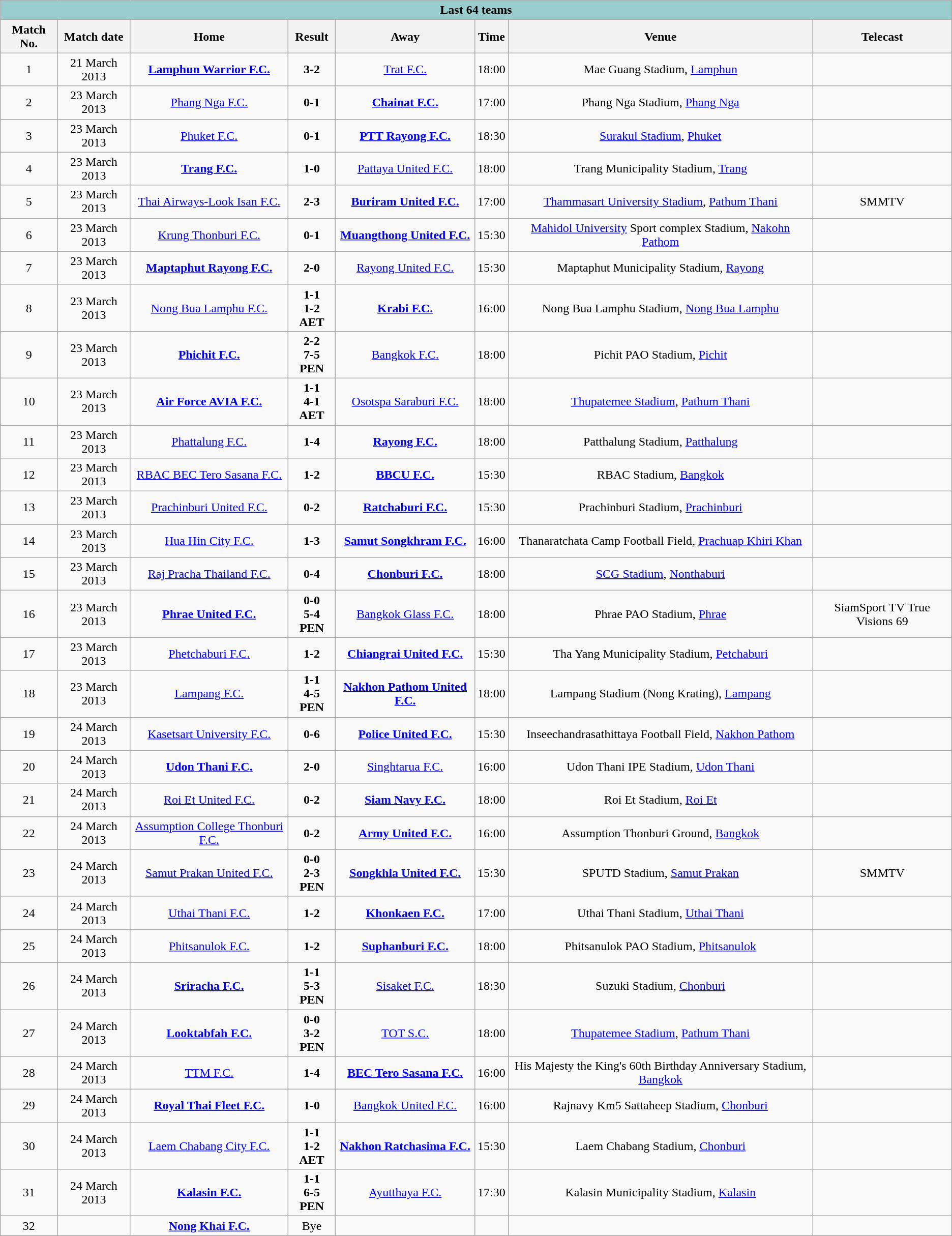<table class="wikitable">
<tr align=center>
<td colspan="8" style="background-color:#99CCCC"><strong>Last 64 teams</strong></td>
</tr>
<tr>
<th>Match No.</th>
<th>Match date</th>
<th>Home</th>
<th>Result</th>
<th>Away</th>
<th>Time</th>
<th>Venue</th>
<th>Telecast</th>
</tr>
<tr align=center>
<td>1</td>
<td>21 March 2013</td>
<td><strong><a href='#'>Lamphun Warrior F.C.</a></strong></td>
<td><strong>3-2</strong></td>
<td><a href='#'>Trat F.C.</a></td>
<td>18:00</td>
<td>Mae Guang Stadium, <a href='#'>Lamphun</a></td>
<td></td>
</tr>
<tr align=center>
<td>2</td>
<td>23 March 2013</td>
<td><a href='#'>Phang Nga F.C.</a></td>
<td><strong>0-1</strong></td>
<td><strong><a href='#'>Chainat F.C.</a></strong></td>
<td>17:00</td>
<td>Phang Nga Stadium, <a href='#'>Phang Nga</a></td>
<td></td>
</tr>
<tr align=center>
<td>3</td>
<td>23 March 2013</td>
<td><a href='#'>Phuket F.C.</a></td>
<td><strong>0-1</strong></td>
<td><strong><a href='#'>PTT Rayong F.C.</a></strong></td>
<td>18:30</td>
<td><a href='#'>Surakul Stadium</a>, <a href='#'>Phuket</a></td>
<td></td>
</tr>
<tr align=center>
<td>4</td>
<td>23 March 2013</td>
<td><strong><a href='#'>Trang F.C.</a></strong></td>
<td><strong>1-0</strong></td>
<td><a href='#'>Pattaya United F.C.</a></td>
<td>18:00</td>
<td>Trang Municipality Stadium, <a href='#'>Trang</a></td>
<td></td>
</tr>
<tr align=center>
<td>5</td>
<td>23 March 2013</td>
<td><a href='#'>Thai Airways-Look Isan F.C.</a></td>
<td><strong>2-3</strong></td>
<td><strong><a href='#'>Buriram United F.C.</a></strong></td>
<td>17:00</td>
<td><a href='#'>Thammasart University Stadium</a>, <a href='#'>Pathum Thani</a></td>
<td>SMMTV</td>
</tr>
<tr align=center>
<td>6</td>
<td>23 March 2013</td>
<td><a href='#'>Krung Thonburi F.C.</a></td>
<td><strong>0-1</strong></td>
<td><strong><a href='#'>Muangthong United F.C.</a></strong></td>
<td>15:30</td>
<td><a href='#'>Mahidol University</a> Sport complex Stadium, <a href='#'>Nakohn Pathom</a></td>
<td></td>
</tr>
<tr align=center>
<td>7</td>
<td>23 March 2013</td>
<td><strong><a href='#'>Maptaphut Rayong F.C.</a></strong></td>
<td><strong>2-0</strong></td>
<td><a href='#'>Rayong United F.C.</a></td>
<td>15:30</td>
<td>Maptaphut Municipality Stadium, <a href='#'>Rayong</a></td>
<td></td>
</tr>
<tr align=center>
<td>8</td>
<td>23 March 2013</td>
<td><a href='#'>Nong Bua Lamphu F.C.</a></td>
<td><strong>1-1 <br> 1-2 AET</strong></td>
<td><strong><a href='#'>Krabi F.C.</a></strong></td>
<td>16:00</td>
<td>Nong Bua Lamphu Stadium, <a href='#'>Nong Bua Lamphu</a></td>
<td></td>
</tr>
<tr align=center>
<td>9</td>
<td>23 March 2013</td>
<td><strong><a href='#'>Phichit F.C.</a></strong></td>
<td><strong>2-2 <br> 7-5 PEN</strong></td>
<td><a href='#'>Bangkok F.C.</a></td>
<td>18:00</td>
<td>Pichit PAO Stadium, <a href='#'>Pichit</a></td>
<td></td>
</tr>
<tr align=center>
<td>10</td>
<td>23 March 2013</td>
<td><strong><a href='#'>Air Force AVIA F.C.</a></strong></td>
<td><strong>1-1 <br> 4-1 AET</strong></td>
<td><a href='#'>Osotspa Saraburi F.C.</a></td>
<td>18:00</td>
<td><a href='#'>Thupatemee Stadium</a>, <a href='#'>Pathum Thani</a></td>
<td></td>
</tr>
<tr align=center>
<td>11</td>
<td>23 March 2013</td>
<td><a href='#'>Phattalung F.C.</a></td>
<td><strong>1-4</strong></td>
<td><strong><a href='#'>Rayong F.C.</a></strong></td>
<td>18:00</td>
<td>Patthalung Stadium, <a href='#'>Patthalung</a></td>
<td></td>
</tr>
<tr align=center>
<td>12</td>
<td>23 March 2013</td>
<td><a href='#'>RBAC BEC Tero Sasana F.C.</a></td>
<td><strong>1-2</strong></td>
<td><strong><a href='#'>BBCU F.C.</a></strong></td>
<td>15:30</td>
<td>RBAC Stadium, <a href='#'>Bangkok</a></td>
<td></td>
</tr>
<tr align=center>
<td>13</td>
<td>23 March 2013</td>
<td><a href='#'>Prachinburi United F.C.</a></td>
<td><strong>0-2</strong></td>
<td><strong><a href='#'>Ratchaburi F.C.</a></strong></td>
<td>15:30</td>
<td>Prachinburi Stadium, <a href='#'>Prachinburi</a></td>
<td></td>
</tr>
<tr align=center>
<td>14</td>
<td>23 March 2013</td>
<td><a href='#'>Hua Hin City F.C.</a></td>
<td><strong>1-3</strong></td>
<td><strong><a href='#'>Samut Songkhram F.C.</a></strong></td>
<td>16:00</td>
<td>Thanaratchata Camp Football Field, <a href='#'>Prachuap Khiri Khan</a></td>
<td></td>
</tr>
<tr align=center>
<td>15</td>
<td>23 March 2013</td>
<td><a href='#'>Raj Pracha Thailand F.C.</a></td>
<td><strong>0-4</strong></td>
<td><strong><a href='#'>Chonburi F.C.</a></strong></td>
<td>18:00</td>
<td><a href='#'>SCG Stadium</a>, <a href='#'>Nonthaburi</a></td>
<td></td>
</tr>
<tr align=center>
<td>16</td>
<td>23 March 2013</td>
<td><strong><a href='#'>Phrae United F.C.</a></strong></td>
<td><strong>0-0 <br> 5-4 PEN</strong></td>
<td><a href='#'>Bangkok Glass F.C.</a></td>
<td>18:00</td>
<td>Phrae PAO Stadium, <a href='#'>Phrae</a></td>
<td>SiamSport TV True Visions 69</td>
</tr>
<tr align=center>
<td>17</td>
<td>23 March 2013</td>
<td><a href='#'>Phetchaburi F.C.</a></td>
<td><strong>1-2</strong></td>
<td><strong><a href='#'>Chiangrai United F.C.</a></strong></td>
<td>15:30</td>
<td>Tha Yang Municipality Stadium, <a href='#'>Petchaburi</a></td>
<td></td>
</tr>
<tr align=center>
<td>18</td>
<td>23 March 2013</td>
<td><a href='#'>Lampang F.C.</a></td>
<td><strong>1-1 <br> 4-5 PEN</strong></td>
<td><strong><a href='#'>Nakhon Pathom United F.C.</a></strong></td>
<td>18:00</td>
<td>Lampang Stadium (Nong Krating), <a href='#'>Lampang</a></td>
<td></td>
</tr>
<tr align=center>
<td>19</td>
<td>24 March 2013</td>
<td><a href='#'>Kasetsart University F.C.</a></td>
<td><strong>0-6</strong></td>
<td><strong><a href='#'>Police United F.C.</a></strong></td>
<td>15:30</td>
<td>Inseechandrasathittaya Football Field, <a href='#'>Nakhon Pathom</a></td>
<td></td>
</tr>
<tr align=center>
<td>20</td>
<td>24 March 2013</td>
<td><strong><a href='#'>Udon Thani F.C.</a></strong></td>
<td><strong>2-0</strong></td>
<td><a href='#'>Singhtarua F.C.</a></td>
<td>16:00</td>
<td>Udon Thani IPE Stadium, <a href='#'>Udon Thani</a></td>
<td></td>
</tr>
<tr align=center>
<td>21</td>
<td>24 March 2013</td>
<td><a href='#'>Roi Et United F.C.</a></td>
<td><strong>0-2</strong></td>
<td><strong><a href='#'>Siam Navy F.C.</a></strong></td>
<td>18:00</td>
<td>Roi Et Stadium, <a href='#'>Roi Et</a></td>
<td></td>
</tr>
<tr align=center>
<td>22</td>
<td>24 March 2013</td>
<td><a href='#'>Assumption College Thonburi F.C.</a></td>
<td><strong>0-2</strong></td>
<td><strong><a href='#'>Army United F.C.</a></strong></td>
<td>16:00</td>
<td>Assumption Thonburi Ground, <a href='#'>Bangkok</a></td>
<td></td>
</tr>
<tr align=center>
<td>23</td>
<td>24 March 2013</td>
<td><a href='#'>Samut Prakan United F.C.</a></td>
<td><strong>0-0 <br> 2-3 PEN</strong></td>
<td><strong><a href='#'>Songkhla United F.C.</a></strong></td>
<td>15:30</td>
<td>SPUTD Stadium, <a href='#'>Samut Prakan</a></td>
<td>SMMTV</td>
</tr>
<tr align=center>
<td>24</td>
<td>24 March 2013</td>
<td><a href='#'>Uthai Thani F.C.</a></td>
<td><strong>1-2</strong></td>
<td><strong><a href='#'>Khonkaen F.C.</a></strong></td>
<td>17:00</td>
<td>Uthai Thani Stadium, <a href='#'>Uthai Thani</a></td>
<td></td>
</tr>
<tr align=center>
<td>25</td>
<td>24 March 2013</td>
<td><a href='#'>Phitsanulok F.C.</a></td>
<td><strong>1-2</strong></td>
<td><strong><a href='#'>Suphanburi F.C.</a></strong></td>
<td>18:00</td>
<td>Phitsanulok PAO Stadium, <a href='#'>Phitsanulok</a></td>
<td></td>
</tr>
<tr align=center>
<td>26</td>
<td>24 March 2013</td>
<td><strong><a href='#'>Sriracha F.C.</a></strong></td>
<td><strong>1-1 <br> 5-3 PEN</strong></td>
<td><a href='#'>Sisaket F.C.</a></td>
<td>18:30</td>
<td>Suzuki Stadium, <a href='#'>Chonburi</a></td>
<td></td>
</tr>
<tr align=center>
<td>27</td>
<td>24 March 2013</td>
<td><strong><a href='#'>Looktabfah F.C.</a></strong></td>
<td><strong>0-0 <br> 3-2 PEN</strong></td>
<td><a href='#'>TOT S.C.</a></td>
<td>18:00</td>
<td><a href='#'>Thupatemee Stadium</a>, <a href='#'>Pathum Thani</a></td>
<td></td>
</tr>
<tr align=center>
<td>28</td>
<td>24 March 2013</td>
<td><a href='#'>TTM F.C.</a></td>
<td><strong>1-4</strong></td>
<td><strong><a href='#'>BEC Tero Sasana F.C.</a></strong></td>
<td>16:00</td>
<td>His Majesty the King's 60th Birthday Anniversary Stadium, <a href='#'>Bangkok</a></td>
<td></td>
</tr>
<tr align=center>
<td>29</td>
<td>24 March 2013</td>
<td><strong><a href='#'>Royal Thai Fleet F.C.</a></strong></td>
<td><strong>1-0</strong></td>
<td><a href='#'>Bangkok United F.C.</a></td>
<td>16:00</td>
<td>Rajnavy Km5 Sattaheep Stadium, <a href='#'>Chonburi</a></td>
<td></td>
</tr>
<tr align=center>
<td>30</td>
<td>24 March 2013</td>
<td><a href='#'>Laem Chabang City F.C.</a></td>
<td><strong>1-1 <br> 1-2 AET</strong></td>
<td><strong><a href='#'>Nakhon Ratchasima F.C.</a></strong></td>
<td>15:30</td>
<td>Laem Chabang Stadium, <a href='#'>Chonburi</a></td>
<td></td>
</tr>
<tr align=center>
<td>31</td>
<td>24 March 2013</td>
<td><strong><a href='#'>Kalasin F.C.</a></strong></td>
<td><strong>1-1 <br> 6-5 PEN</strong></td>
<td><a href='#'>Ayutthaya F.C.</a></td>
<td>17:30</td>
<td>Kalasin Municipality Stadium, <a href='#'>Kalasin</a></td>
<td></td>
</tr>
<tr align=center>
<td>32</td>
<td></td>
<td><strong><a href='#'>Nong Khai F.C.</a></strong></td>
<td>Bye</td>
<td></td>
<td></td>
<td></td>
<td></td>
</tr>
</table>
